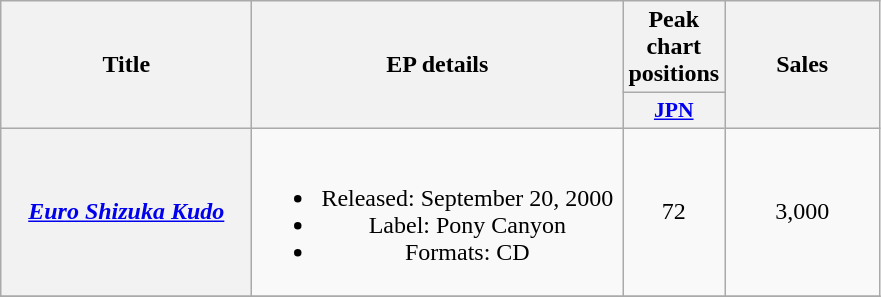<table class="wikitable plainrowheaders" style="text-align:center;">
<tr>
<th scope="col" rowspan="2" style="width:10em;">Title</th>
<th scope="col" rowspan="2" style="width:15em;">EP details</th>
<th scope="col" colspan="1">Peak chart positions</th>
<th scope="col" rowspan="2" style="width:6em;">Sales</th>
</tr>
<tr>
<th scope="col" style="width:2.5em;font-size:90%;"><a href='#'>JPN</a><br></th>
</tr>
<tr>
<th scope="row"><em><a href='#'>Euro Shizuka Kudo</a></em></th>
<td><br><ul><li>Released: September 20, 2000</li><li>Label: Pony Canyon</li><li>Formats: CD</li></ul></td>
<td>72</td>
<td>3,000</td>
</tr>
<tr>
</tr>
</table>
